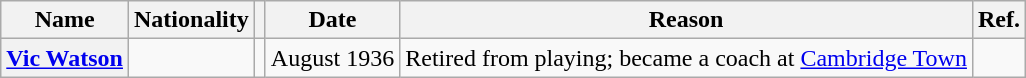<table class="wikitable plainrowheaders">
<tr>
<th scope="col">Name</th>
<th scope="col">Nationality</th>
<th scope="col"></th>
<th scope="col">Date</th>
<th scope="col">Reason</th>
<th scope="col">Ref.</th>
</tr>
<tr>
<th scope="row"><a href='#'>Vic Watson</a></th>
<td></td>
<td align="center"></td>
<td>August 1936</td>
<td>Retired from playing; became a coach at <a href='#'>Cambridge Town</a></td>
<td align="center"></td>
</tr>
</table>
